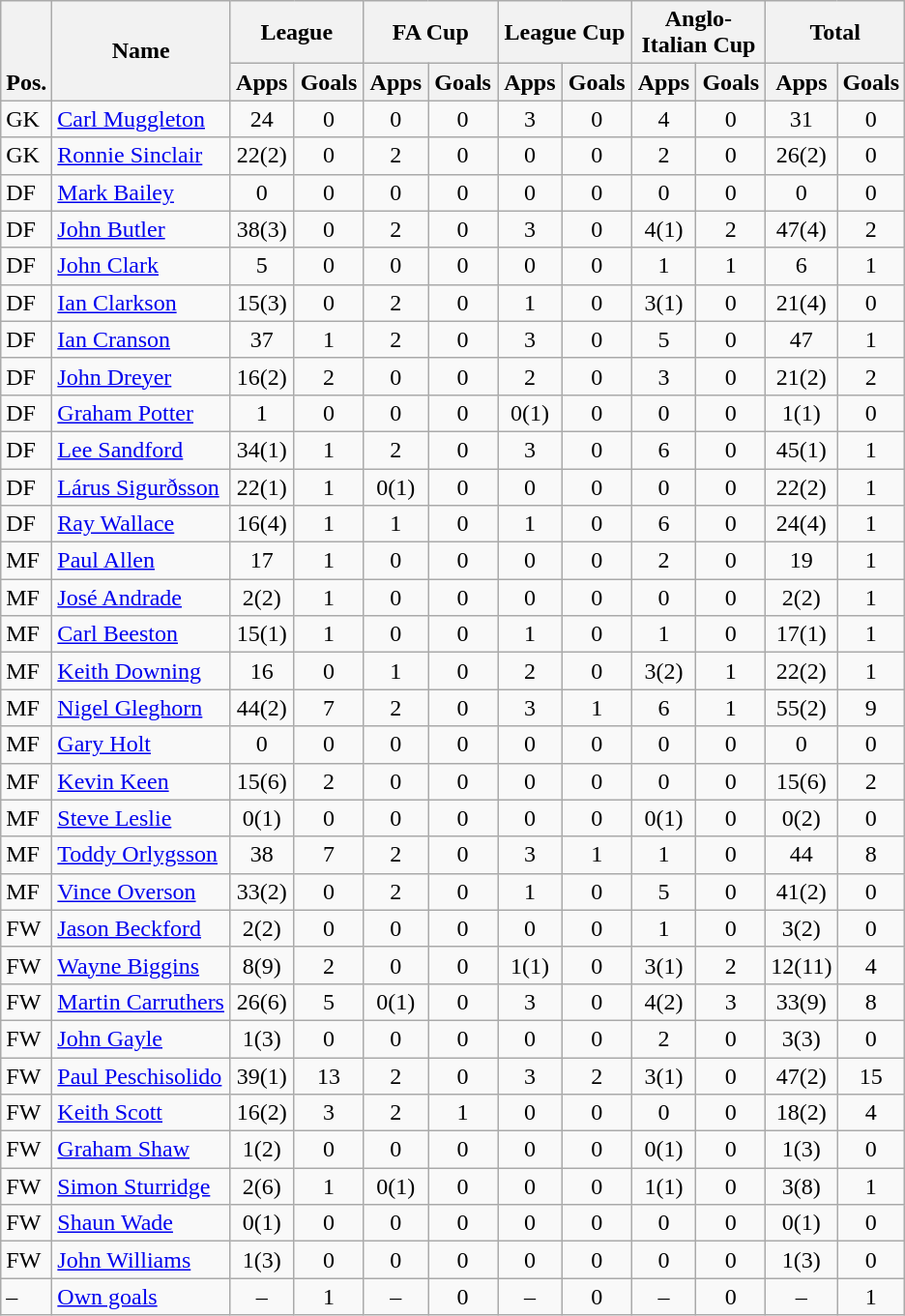<table class="wikitable" style="text-align:center">
<tr>
<th rowspan="2" valign="bottom">Pos.</th>
<th rowspan="2">Name</th>
<th colspan="2" width="85">League</th>
<th colspan="2" width="85">FA Cup</th>
<th colspan="2" width="85">League Cup</th>
<th colspan="2" width="85">Anglo-Italian Cup</th>
<th colspan="2" width="85">Total</th>
</tr>
<tr>
<th>Apps</th>
<th>Goals</th>
<th>Apps</th>
<th>Goals</th>
<th>Apps</th>
<th>Goals</th>
<th>Apps</th>
<th>Goals</th>
<th>Apps</th>
<th>Goals</th>
</tr>
<tr>
<td align="left">GK</td>
<td align="left"> <a href='#'>Carl Muggleton</a></td>
<td>24</td>
<td>0</td>
<td>0</td>
<td>0</td>
<td>3</td>
<td>0</td>
<td>4</td>
<td>0</td>
<td>31</td>
<td>0</td>
</tr>
<tr>
<td align="left">GK</td>
<td align="left"> <a href='#'>Ronnie Sinclair</a></td>
<td>22(2)</td>
<td>0</td>
<td>2</td>
<td>0</td>
<td>0</td>
<td>0</td>
<td>2</td>
<td>0</td>
<td>26(2)</td>
<td>0</td>
</tr>
<tr>
<td align="left">DF</td>
<td align="left"> <a href='#'>Mark Bailey</a></td>
<td>0</td>
<td>0</td>
<td>0</td>
<td>0</td>
<td>0</td>
<td>0</td>
<td>0</td>
<td>0</td>
<td>0</td>
<td>0</td>
</tr>
<tr>
<td align="left">DF</td>
<td align="left"> <a href='#'>John Butler</a></td>
<td>38(3)</td>
<td>0</td>
<td>2</td>
<td>0</td>
<td>3</td>
<td>0</td>
<td>4(1)</td>
<td>2</td>
<td>47(4)</td>
<td>2</td>
</tr>
<tr>
<td align="left">DF</td>
<td align="left"> <a href='#'>John Clark</a></td>
<td>5</td>
<td>0</td>
<td>0</td>
<td>0</td>
<td>0</td>
<td>0</td>
<td>1</td>
<td>1</td>
<td>6</td>
<td>1</td>
</tr>
<tr>
<td align="left">DF</td>
<td align="left"> <a href='#'>Ian Clarkson</a></td>
<td>15(3)</td>
<td>0</td>
<td>2</td>
<td>0</td>
<td>1</td>
<td>0</td>
<td>3(1)</td>
<td>0</td>
<td>21(4)</td>
<td>0</td>
</tr>
<tr>
<td align="left">DF</td>
<td align="left"> <a href='#'>Ian Cranson</a></td>
<td>37</td>
<td>1</td>
<td>2</td>
<td>0</td>
<td>3</td>
<td>0</td>
<td>5</td>
<td>0</td>
<td>47</td>
<td>1</td>
</tr>
<tr>
<td align="left">DF</td>
<td align="left"> <a href='#'>John Dreyer</a></td>
<td>16(2)</td>
<td>2</td>
<td>0</td>
<td>0</td>
<td>2</td>
<td>0</td>
<td>3</td>
<td>0</td>
<td>21(2)</td>
<td>2</td>
</tr>
<tr>
<td align="left">DF</td>
<td align="left"> <a href='#'>Graham Potter</a></td>
<td>1</td>
<td>0</td>
<td>0</td>
<td>0</td>
<td>0(1)</td>
<td>0</td>
<td>0</td>
<td>0</td>
<td>1(1)</td>
<td>0</td>
</tr>
<tr>
<td align="left">DF</td>
<td align="left"> <a href='#'>Lee Sandford</a></td>
<td>34(1)</td>
<td>1</td>
<td>2</td>
<td>0</td>
<td>3</td>
<td>0</td>
<td>6</td>
<td>0</td>
<td>45(1)</td>
<td>1</td>
</tr>
<tr>
<td align="left">DF</td>
<td align="left"> <a href='#'>Lárus Sigurðsson</a></td>
<td>22(1)</td>
<td>1</td>
<td>0(1)</td>
<td>0</td>
<td>0</td>
<td>0</td>
<td>0</td>
<td>0</td>
<td>22(2)</td>
<td>1</td>
</tr>
<tr>
<td align="left">DF</td>
<td align="left"> <a href='#'>Ray Wallace</a></td>
<td>16(4)</td>
<td>1</td>
<td>1</td>
<td>0</td>
<td>1</td>
<td>0</td>
<td>6</td>
<td>0</td>
<td>24(4)</td>
<td>1</td>
</tr>
<tr>
<td align="left">MF</td>
<td align="left"> <a href='#'>Paul Allen</a></td>
<td>17</td>
<td>1</td>
<td>0</td>
<td>0</td>
<td>0</td>
<td>0</td>
<td>2</td>
<td>0</td>
<td>19</td>
<td>1</td>
</tr>
<tr>
<td align="left">MF</td>
<td align="left"> <a href='#'>José Andrade</a></td>
<td>2(2)</td>
<td>1</td>
<td>0</td>
<td>0</td>
<td>0</td>
<td>0</td>
<td>0</td>
<td>0</td>
<td>2(2)</td>
<td>1</td>
</tr>
<tr>
<td align="left">MF</td>
<td align="left"> <a href='#'>Carl Beeston</a></td>
<td>15(1)</td>
<td>1</td>
<td>0</td>
<td>0</td>
<td>1</td>
<td>0</td>
<td>1</td>
<td>0</td>
<td>17(1)</td>
<td>1</td>
</tr>
<tr>
<td align="left">MF</td>
<td align="left"> <a href='#'>Keith Downing</a></td>
<td>16</td>
<td>0</td>
<td>1</td>
<td>0</td>
<td>2</td>
<td>0</td>
<td>3(2)</td>
<td>1</td>
<td>22(2)</td>
<td>1</td>
</tr>
<tr>
<td align="left">MF</td>
<td align="left"> <a href='#'>Nigel Gleghorn</a></td>
<td>44(2)</td>
<td>7</td>
<td>2</td>
<td>0</td>
<td>3</td>
<td>1</td>
<td>6</td>
<td>1</td>
<td>55(2)</td>
<td>9</td>
</tr>
<tr>
<td align="left">MF</td>
<td align="left"> <a href='#'>Gary Holt</a></td>
<td>0</td>
<td>0</td>
<td>0</td>
<td>0</td>
<td>0</td>
<td>0</td>
<td>0</td>
<td>0</td>
<td>0</td>
<td>0</td>
</tr>
<tr>
<td align="left">MF</td>
<td align="left"> <a href='#'>Kevin Keen</a></td>
<td>15(6)</td>
<td>2</td>
<td>0</td>
<td>0</td>
<td>0</td>
<td>0</td>
<td>0</td>
<td>0</td>
<td>15(6)</td>
<td>2</td>
</tr>
<tr>
<td align="left">MF</td>
<td align="left"> <a href='#'>Steve Leslie</a></td>
<td>0(1)</td>
<td>0</td>
<td>0</td>
<td>0</td>
<td>0</td>
<td>0</td>
<td>0(1)</td>
<td>0</td>
<td>0(2)</td>
<td>0</td>
</tr>
<tr>
<td align="left">MF</td>
<td align="left"> <a href='#'>Toddy Orlygsson</a></td>
<td>38</td>
<td>7</td>
<td>2</td>
<td>0</td>
<td>3</td>
<td>1</td>
<td>1</td>
<td>0</td>
<td>44</td>
<td>8</td>
</tr>
<tr>
<td align="left">MF</td>
<td align="left"> <a href='#'>Vince Overson</a></td>
<td>33(2)</td>
<td>0</td>
<td>2</td>
<td>0</td>
<td>1</td>
<td>0</td>
<td>5</td>
<td>0</td>
<td>41(2)</td>
<td>0</td>
</tr>
<tr>
<td align="left">FW</td>
<td align="left"> <a href='#'>Jason Beckford</a></td>
<td>2(2)</td>
<td>0</td>
<td>0</td>
<td>0</td>
<td>0</td>
<td>0</td>
<td>1</td>
<td>0</td>
<td>3(2)</td>
<td>0</td>
</tr>
<tr>
<td align="left">FW</td>
<td align="left"> <a href='#'>Wayne Biggins</a></td>
<td>8(9)</td>
<td>2</td>
<td>0</td>
<td>0</td>
<td>1(1)</td>
<td>0</td>
<td>3(1)</td>
<td>2</td>
<td>12(11)</td>
<td>4</td>
</tr>
<tr>
<td align="left">FW</td>
<td align="left"> <a href='#'>Martin Carruthers</a></td>
<td>26(6)</td>
<td>5</td>
<td>0(1)</td>
<td>0</td>
<td>3</td>
<td>0</td>
<td>4(2)</td>
<td>3</td>
<td>33(9)</td>
<td>8</td>
</tr>
<tr>
<td align="left">FW</td>
<td align="left"> <a href='#'>John Gayle</a></td>
<td>1(3)</td>
<td>0</td>
<td>0</td>
<td>0</td>
<td>0</td>
<td>0</td>
<td>2</td>
<td>0</td>
<td>3(3)</td>
<td>0</td>
</tr>
<tr>
<td align="left">FW</td>
<td align="left"> <a href='#'>Paul Peschisolido</a></td>
<td>39(1)</td>
<td>13</td>
<td>2</td>
<td>0</td>
<td>3</td>
<td>2</td>
<td>3(1)</td>
<td>0</td>
<td>47(2)</td>
<td>15</td>
</tr>
<tr>
<td align="left">FW</td>
<td align="left"> <a href='#'>Keith Scott</a></td>
<td>16(2)</td>
<td>3</td>
<td>2</td>
<td>1</td>
<td>0</td>
<td>0</td>
<td>0</td>
<td>0</td>
<td>18(2)</td>
<td>4</td>
</tr>
<tr>
<td align="left">FW</td>
<td align="left"> <a href='#'>Graham Shaw</a></td>
<td>1(2)</td>
<td>0</td>
<td>0</td>
<td>0</td>
<td>0</td>
<td>0</td>
<td>0(1)</td>
<td>0</td>
<td>1(3)</td>
<td>0</td>
</tr>
<tr>
<td align="left">FW</td>
<td align="left"> <a href='#'>Simon Sturridge</a></td>
<td>2(6)</td>
<td>1</td>
<td>0(1)</td>
<td>0</td>
<td>0</td>
<td>0</td>
<td>1(1)</td>
<td>0</td>
<td>3(8)</td>
<td>1</td>
</tr>
<tr>
<td align="left">FW</td>
<td align="left"> <a href='#'>Shaun Wade</a></td>
<td>0(1)</td>
<td>0</td>
<td>0</td>
<td>0</td>
<td>0</td>
<td>0</td>
<td>0</td>
<td>0</td>
<td>0(1)</td>
<td>0</td>
</tr>
<tr>
<td align="left">FW</td>
<td align="left"> <a href='#'>John Williams</a></td>
<td>1(3)</td>
<td>0</td>
<td>0</td>
<td>0</td>
<td>0</td>
<td>0</td>
<td>0</td>
<td>0</td>
<td>1(3)</td>
<td>0</td>
</tr>
<tr>
<td align="left">–</td>
<td align="left"><a href='#'>Own goals</a></td>
<td>–</td>
<td>1</td>
<td>–</td>
<td>0</td>
<td>–</td>
<td>0</td>
<td>–</td>
<td>0</td>
<td>–</td>
<td>1</td>
</tr>
</table>
